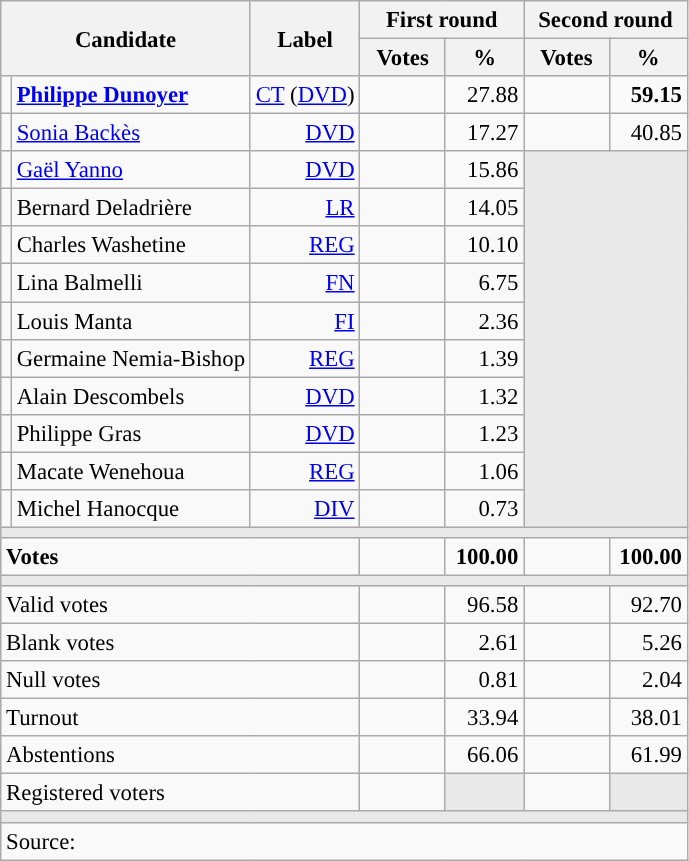<table class="wikitable" style="text-align:right;font-size:95%;">
<tr>
<th rowspan="2" colspan="2">Candidate</th>
<th rowspan="2">Label</th>
<th colspan="2">First round</th>
<th colspan="2">Second round</th>
</tr>
<tr>
<th style="width:50px;">Votes</th>
<th style="width:45px;">%</th>
<th style="width:50px;">Votes</th>
<th style="width:45px;">%</th>
</tr>
<tr>
<td style="color:inherit;background:"></td>
<td style="text-align:left;"><strong><a href='#'>Philippe Dunoyer</a></strong></td>
<td><a href='#'>CT</a> (<a href='#'>DVD</a>)</td>
<td></td>
<td>27.88</td>
<td><strong></strong></td>
<td><strong>59.15</strong></td>
</tr>
<tr>
<td style="color:inherit;background:"></td>
<td style="text-align:left;"><a href='#'>Sonia Backès</a></td>
<td><a href='#'>DVD</a></td>
<td></td>
<td>17.27</td>
<td></td>
<td>40.85</td>
</tr>
<tr>
<td style="color:inherit;background:"></td>
<td style="text-align:left;"><a href='#'>Gaël Yanno</a></td>
<td><a href='#'>DVD</a></td>
<td></td>
<td>15.86</td>
<td colspan="2" rowspan="10" style="background:#E9E9E9;"></td>
</tr>
<tr>
<td style="color:inherit;background:"></td>
<td style="text-align:left;">Bernard Deladrière</td>
<td><a href='#'>LR</a></td>
<td></td>
<td>14.05</td>
</tr>
<tr>
<td style="color:inherit;background:"></td>
<td style="text-align:left;">Charles Washetine</td>
<td><a href='#'>REG</a></td>
<td></td>
<td>10.10</td>
</tr>
<tr>
<td style="color:inherit;background:"></td>
<td style="text-align:left;">Lina Balmelli</td>
<td><a href='#'>FN</a></td>
<td></td>
<td>6.75</td>
</tr>
<tr>
<td style="color:inherit;background:"></td>
<td style="text-align:left;">Louis Manta</td>
<td><a href='#'>FI</a></td>
<td></td>
<td>2.36</td>
</tr>
<tr>
<td style="color:inherit;background:"></td>
<td style="text-align:left;">Germaine Nemia-Bishop</td>
<td><a href='#'>REG</a></td>
<td></td>
<td>1.39</td>
</tr>
<tr>
<td style="color:inherit;background:"></td>
<td style="text-align:left;">Alain Descombels</td>
<td><a href='#'>DVD</a></td>
<td></td>
<td>1.32</td>
</tr>
<tr>
<td style="color:inherit;background:"></td>
<td style="text-align:left;">Philippe Gras</td>
<td><a href='#'>DVD</a></td>
<td></td>
<td>1.23</td>
</tr>
<tr>
<td style="color:inherit;background:"></td>
<td style="text-align:left;">Macate Wenehoua</td>
<td><a href='#'>REG</a></td>
<td></td>
<td>1.06</td>
</tr>
<tr>
<td style="color:inherit;background:"></td>
<td style="text-align:left;">Michel Hanocque</td>
<td><a href='#'>DIV</a></td>
<td></td>
<td>0.73</td>
</tr>
<tr>
<td colspan="7" style="background:#E9E9E9;"></td>
</tr>
<tr style="font-weight:bold;">
<td colspan="3" style="text-align:left;">Votes</td>
<td></td>
<td>100.00</td>
<td></td>
<td>100.00</td>
</tr>
<tr>
<td colspan="7" style="background:#E9E9E9;"></td>
</tr>
<tr>
<td colspan="3" style="text-align:left;">Valid votes</td>
<td></td>
<td>96.58</td>
<td></td>
<td>92.70</td>
</tr>
<tr>
<td colspan="3" style="text-align:left;">Blank votes</td>
<td></td>
<td>2.61</td>
<td></td>
<td>5.26</td>
</tr>
<tr>
<td colspan="3" style="text-align:left;">Null votes</td>
<td></td>
<td>0.81</td>
<td></td>
<td>2.04</td>
</tr>
<tr>
<td colspan="3" style="text-align:left;">Turnout</td>
<td></td>
<td>33.94</td>
<td></td>
<td>38.01</td>
</tr>
<tr>
<td colspan="3" style="text-align:left;">Abstentions</td>
<td></td>
<td>66.06</td>
<td></td>
<td>61.99</td>
</tr>
<tr>
<td colspan="3" style="text-align:left;">Registered voters</td>
<td></td>
<td style="background:#E9E9E9;"></td>
<td></td>
<td style="background:#E9E9E9;"></td>
</tr>
<tr>
<td colspan="7" style="background:#E9E9E9;"></td>
</tr>
<tr>
<td colspan="7" style="text-align:left;">Source: </td>
</tr>
</table>
